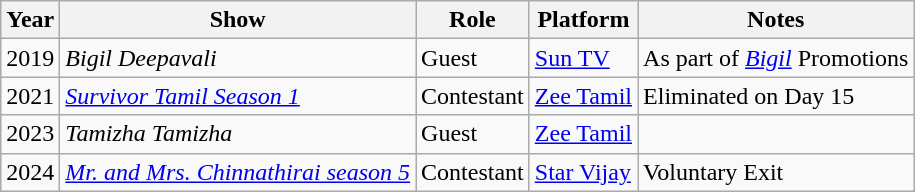<table Class ="wikitable sortable">
<tr>
<th>Year</th>
<th>Show</th>
<th>Role</th>
<th>Platform</th>
<th>Notes</th>
</tr>
<tr>
<td>2019</td>
<td><em>Bigil Deepavali</em></td>
<td>Guest</td>
<td><a href='#'>Sun TV</a></td>
<td>As part of <em><a href='#'>Bigil</a></em> Promotions</td>
</tr>
<tr>
<td>2021</td>
<td><em><a href='#'>Survivor Tamil Season 1</a></em></td>
<td>Contestant</td>
<td><a href='#'>Zee Tamil</a></td>
<td>Eliminated on Day 15</td>
</tr>
<tr>
<td>2023</td>
<td><em>Tamizha Tamizha</em></td>
<td>Guest</td>
<td><a href='#'>Zee Tamil</a></td>
<td></td>
</tr>
<tr>
<td>2024</td>
<td><em><a href='#'>Mr. and Mrs. Chinnathirai season 5</a></em></td>
<td>Contestant</td>
<td><a href='#'>Star Vijay</a></td>
<td>Voluntary Exit</td>
</tr>
</table>
